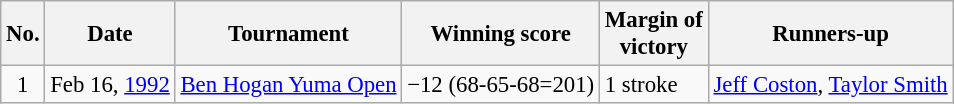<table class="wikitable" style="font-size:95%;">
<tr>
<th>No.</th>
<th>Date</th>
<th>Tournament</th>
<th>Winning score</th>
<th>Margin of<br>victory</th>
<th>Runners-up</th>
</tr>
<tr>
<td align=center>1</td>
<td align=right>Feb 16, <a href='#'>1992</a></td>
<td><a href='#'>Ben Hogan Yuma Open</a></td>
<td>−12 (68-65-68=201)</td>
<td>1 stroke</td>
<td> <a href='#'>Jeff Coston</a>,  <a href='#'>Taylor Smith</a></td>
</tr>
</table>
